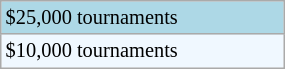<table class="wikitable"  style="font-size:85%; width:15%;">
<tr style="background:lightblue;">
<td>$25,000 tournaments</td>
</tr>
<tr style="background:#f0f8ff;">
<td>$10,000 tournaments</td>
</tr>
</table>
